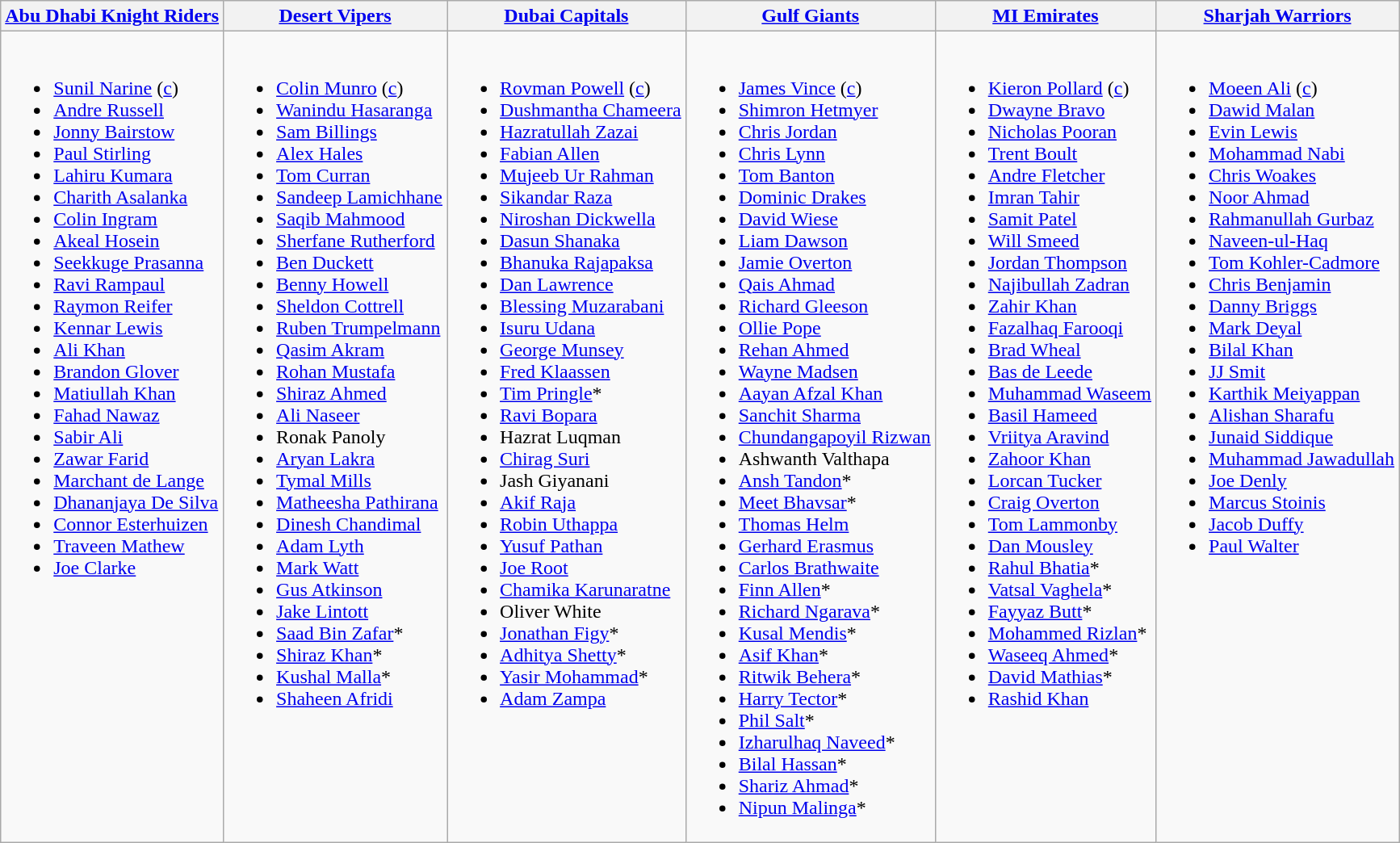<table class="wikitable">
<tr>
<th><a href='#'>Abu Dhabi Knight Riders</a><br><small></small></th>
<th><a href='#'>Desert Vipers</a><br><small></small></th>
<th><a href='#'>Dubai Capitals</a><br><small></small></th>
<th><a href='#'>Gulf Giants</a><br><small></small></th>
<th><a href='#'>MI Emirates</a><br><small></small></th>
<th><a href='#'>Sharjah Warriors</a><br><small></small></th>
</tr>
<tr>
<td valign="top"><br><ul><li><a href='#'>Sunil Narine</a> (<a href='#'>c</a>)</li><li><a href='#'>Andre Russell</a></li><li><a href='#'>Jonny Bairstow</a></li><li><a href='#'>Paul Stirling</a></li><li><a href='#'>Lahiru Kumara</a></li><li><a href='#'>Charith Asalanka</a></li><li><a href='#'>Colin Ingram</a></li><li><a href='#'>Akeal Hosein</a></li><li><a href='#'>Seekkuge Prasanna</a></li><li><a href='#'>Ravi Rampaul</a></li><li><a href='#'>Raymon Reifer</a></li><li><a href='#'>Kennar Lewis</a></li><li><a href='#'>Ali Khan</a></li><li><a href='#'>Brandon Glover</a></li><li><a href='#'>Matiullah Khan</a></li><li><a href='#'>Fahad Nawaz</a></li><li><a href='#'>Sabir Ali</a></li><li><a href='#'>Zawar Farid</a></li><li><a href='#'>Marchant de Lange</a></li><li><a href='#'>Dhananjaya De Silva</a></li><li><a href='#'>Connor Esterhuizen</a></li><li><a href='#'>Traveen Mathew</a></li><li><a href='#'>Joe Clarke</a></li></ul></td>
<td valign="top"><br><ul><li><a href='#'>Colin Munro</a> (<a href='#'>c</a>)</li><li><a href='#'>Wanindu Hasaranga</a></li><li><a href='#'>Sam Billings</a></li><li><a href='#'>Alex Hales</a></li><li><a href='#'>Tom Curran</a></li><li><a href='#'>Sandeep Lamichhane</a></li><li><a href='#'>Saqib Mahmood</a></li><li><a href='#'>Sherfane Rutherford</a></li><li><a href='#'>Ben Duckett</a></li><li><a href='#'>Benny Howell</a></li><li><a href='#'>Sheldon Cottrell</a></li><li><a href='#'>Ruben Trumpelmann</a></li><li><a href='#'>Qasim Akram</a></li><li><a href='#'>Rohan Mustafa</a></li><li><a href='#'>Shiraz Ahmed</a></li><li><a href='#'>Ali Naseer</a></li><li>Ronak Panoly</li><li><a href='#'>Aryan Lakra</a></li><li><a href='#'>Tymal Mills</a></li><li><a href='#'>Matheesha Pathirana</a></li><li><a href='#'>Dinesh Chandimal</a></li><li><a href='#'>Adam Lyth</a></li><li><a href='#'>Mark Watt</a></li><li><a href='#'>Gus Atkinson</a></li><li><a href='#'>Jake Lintott</a></li><li><a href='#'>Saad Bin Zafar</a>*</li><li><a href='#'>Shiraz Khan</a>*</li><li><a href='#'>Kushal Malla</a>*</li><li><a href='#'>Shaheen Afridi</a></li></ul></td>
<td valign="top"><br><ul><li><a href='#'>Rovman Powell</a> (<a href='#'>c</a>)</li><li><a href='#'>Dushmantha Chameera</a></li><li><a href='#'>Hazratullah Zazai</a></li><li><a href='#'>Fabian Allen</a></li><li><a href='#'>Mujeeb Ur Rahman</a></li><li><a href='#'>Sikandar Raza</a></li><li><a href='#'>Niroshan Dickwella</a></li><li><a href='#'>Dasun Shanaka</a></li><li><a href='#'>Bhanuka Rajapaksa</a></li><li><a href='#'>Dan Lawrence</a></li><li><a href='#'>Blessing Muzarabani</a></li><li><a href='#'>Isuru Udana</a></li><li><a href='#'>George Munsey</a></li><li><a href='#'>Fred Klaassen</a></li><li><a href='#'>Tim Pringle</a>*</li><li><a href='#'>Ravi Bopara</a></li><li>Hazrat Luqman</li><li><a href='#'>Chirag Suri</a></li><li>Jash Giyanani</li><li><a href='#'>Akif Raja</a></li><li><a href='#'>Robin Uthappa</a></li><li><a href='#'>Yusuf Pathan</a></li><li><a href='#'>Joe Root</a></li><li><a href='#'>Chamika Karunaratne</a></li><li>Oliver White</li><li><a href='#'>Jonathan Figy</a>*</li><li><a href='#'>Adhitya Shetty</a>*</li><li><a href='#'>Yasir Mohammad</a>*</li><li><a href='#'>Adam Zampa</a></li></ul></td>
<td valign="top"><br><ul><li><a href='#'>James Vince</a> (<a href='#'>c</a>)</li><li><a href='#'>Shimron Hetmyer</a></li><li><a href='#'>Chris Jordan</a></li><li><a href='#'>Chris Lynn</a></li><li><a href='#'>Tom Banton</a></li><li><a href='#'>Dominic Drakes</a></li><li><a href='#'>David Wiese</a></li><li><a href='#'>Liam Dawson</a></li><li><a href='#'>Jamie Overton</a></li><li><a href='#'>Qais Ahmad</a></li><li><a href='#'>Richard Gleeson</a></li><li><a href='#'>Ollie Pope</a></li><li><a href='#'>Rehan Ahmed</a></li><li><a href='#'>Wayne Madsen</a></li><li><a href='#'>Aayan Afzal Khan</a></li><li><a href='#'>Sanchit Sharma</a></li><li><a href='#'>Chundangapoyil Rizwan</a></li><li>Ashwanth Valthapa</li><li><a href='#'>Ansh Tandon</a>*</li><li><a href='#'>Meet Bhavsar</a>*</li><li><a href='#'>Thomas Helm</a></li><li><a href='#'>Gerhard Erasmus</a></li><li><a href='#'>Carlos Brathwaite</a></li><li><a href='#'>Finn Allen</a>*</li><li><a href='#'>Richard Ngarava</a>*</li><li><a href='#'>Kusal Mendis</a>*</li><li><a href='#'>Asif Khan</a>*</li><li><a href='#'>Ritwik Behera</a>*</li><li><a href='#'>Harry Tector</a>*</li><li><a href='#'>Phil Salt</a>*</li><li><a href='#'>Izharulhaq Naveed</a>*</li><li><a href='#'>Bilal Hassan</a>*</li><li><a href='#'>Shariz Ahmad</a>*</li><li><a href='#'>Nipun Malinga</a>*</li></ul></td>
<td valign="top"><br><ul><li><a href='#'>Kieron Pollard</a> (<a href='#'>c</a>)</li><li><a href='#'>Dwayne Bravo</a></li><li><a href='#'>Nicholas Pooran</a></li><li><a href='#'>Trent Boult</a></li><li><a href='#'>Andre Fletcher</a></li><li><a href='#'>Imran Tahir</a></li><li><a href='#'>Samit Patel</a></li><li><a href='#'>Will Smeed</a></li><li><a href='#'>Jordan Thompson</a></li><li><a href='#'>Najibullah Zadran</a></li><li><a href='#'>Zahir Khan</a></li><li><a href='#'>Fazalhaq Farooqi</a></li><li><a href='#'>Brad Wheal</a></li><li><a href='#'>Bas de Leede</a></li><li><a href='#'>Muhammad Waseem</a></li><li><a href='#'>Basil Hameed</a></li><li><a href='#'>Vriitya Aravind</a></li><li><a href='#'>Zahoor Khan</a></li><li><a href='#'>Lorcan Tucker</a></li><li><a href='#'>Craig Overton</a></li><li><a href='#'>Tom Lammonby</a></li><li><a href='#'>Dan Mousley</a></li><li><a href='#'>Rahul Bhatia</a>*</li><li><a href='#'>Vatsal Vaghela</a>*</li><li><a href='#'>Fayyaz Butt</a>*</li><li><a href='#'>Mohammed Rizlan</a>*</li><li><a href='#'>Waseeq Ahmed</a>*</li><li><a href='#'>David Mathias</a>*</li><li><a href='#'>Rashid Khan</a></li></ul></td>
<td valign="top"><br><ul><li><a href='#'>Moeen Ali</a> (<a href='#'>c</a>)</li><li><a href='#'>Dawid Malan</a></li><li><a href='#'>Evin Lewis</a></li><li><a href='#'>Mohammad Nabi</a></li><li><a href='#'>Chris Woakes</a></li><li><a href='#'>Noor Ahmad</a></li><li><a href='#'>Rahmanullah Gurbaz</a></li><li><a href='#'>Naveen-ul-Haq</a></li><li><a href='#'>Tom Kohler-Cadmore</a></li><li><a href='#'>Chris Benjamin</a></li><li><a href='#'>Danny Briggs</a></li><li><a href='#'>Mark Deyal</a></li><li><a href='#'>Bilal Khan</a></li><li><a href='#'>JJ Smit</a></li><li><a href='#'>Karthik Meiyappan</a></li><li><a href='#'>Alishan Sharafu</a></li><li><a href='#'>Junaid Siddique</a></li><li><a href='#'>Muhammad Jawadullah</a></li><li><a href='#'>Joe Denly</a></li><li><a href='#'>Marcus Stoinis</a></li><li><a href='#'>Jacob Duffy</a></li><li><a href='#'>Paul Walter</a></li></ul></td>
</tr>
</table>
